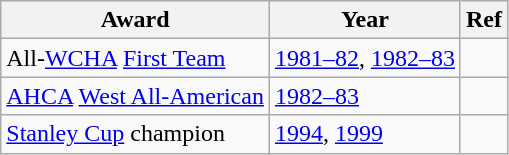<table class="wikitable">
<tr>
<th>Award</th>
<th>Year</th>
<th>Ref</th>
</tr>
<tr>
<td>All-<a href='#'>WCHA</a> <a href='#'>First Team</a></td>
<td><a href='#'>1981–82</a>, <a href='#'>1982–83</a></td>
<td></td>
</tr>
<tr>
<td><a href='#'>AHCA</a> <a href='#'>West All-American</a></td>
<td><a href='#'>1982–83</a></td>
<td></td>
</tr>
<tr>
<td><a href='#'>Stanley Cup</a> champion</td>
<td><a href='#'>1994</a>, <a href='#'>1999</a></td>
<td></td>
</tr>
</table>
